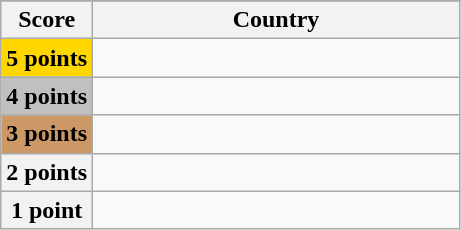<table class="wikitable">
<tr>
</tr>
<tr>
<th scope="col" width="20%">Score</th>
<th scope="col">Country</th>
</tr>
<tr>
<th scope="row" style="background:gold">5 points</th>
<td></td>
</tr>
<tr>
<th scope="row" style="background:silver">4 points</th>
<td></td>
</tr>
<tr>
<th scope="row" style="background:#CC9966">3 points</th>
<td></td>
</tr>
<tr>
<th scope="row">2 points</th>
<td></td>
</tr>
<tr>
<th scope="row">1 point</th>
<td></td>
</tr>
</table>
